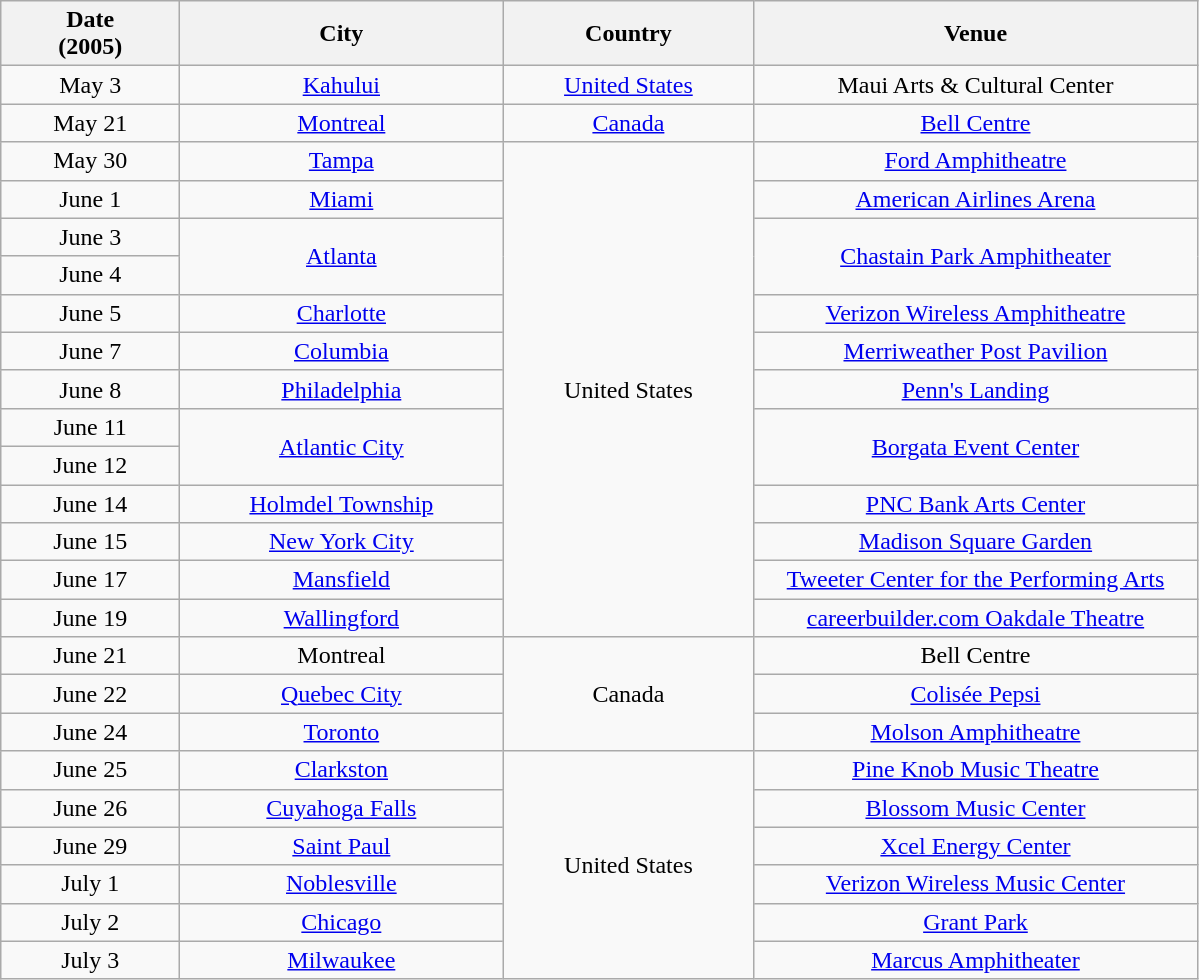<table class="wikitable sortable plainrowheaders" style="text-align:center;">
<tr>
<th scope="col" style="width:7em;">Date<br>(2005)</th>
<th scope="col" style="width:13em;">City</th>
<th scope="col" style="width:10em;">Country</th>
<th scope="col" style="width:18em;">Venue</th>
</tr>
<tr>
<td>May 3</td>
<td><a href='#'>Kahului</a></td>
<td><a href='#'>United States</a></td>
<td>Maui Arts & Cultural Center</td>
</tr>
<tr>
<td>May 21</td>
<td><a href='#'>Montreal</a></td>
<td><a href='#'>Canada</a></td>
<td><a href='#'>Bell Centre</a></td>
</tr>
<tr>
<td>May 30</td>
<td><a href='#'>Tampa</a></td>
<td rowspan="13">United States</td>
<td><a href='#'>Ford Amphitheatre</a></td>
</tr>
<tr>
<td>June 1</td>
<td><a href='#'>Miami</a></td>
<td><a href='#'>American Airlines Arena</a></td>
</tr>
<tr>
<td>June 3</td>
<td rowspan="2"><a href='#'>Atlanta</a></td>
<td rowspan="2"><a href='#'>Chastain Park Amphitheater</a></td>
</tr>
<tr>
<td>June 4</td>
</tr>
<tr>
<td>June 5</td>
<td><a href='#'>Charlotte</a></td>
<td><a href='#'>Verizon Wireless Amphitheatre</a></td>
</tr>
<tr>
<td>June 7</td>
<td><a href='#'>Columbia</a></td>
<td><a href='#'>Merriweather Post Pavilion</a></td>
</tr>
<tr>
<td>June 8</td>
<td><a href='#'>Philadelphia</a></td>
<td><a href='#'>Penn's Landing</a></td>
</tr>
<tr>
<td>June 11</td>
<td rowspan="2"><a href='#'>Atlantic City</a></td>
<td rowspan="2"><a href='#'>Borgata Event Center</a></td>
</tr>
<tr>
<td>June 12</td>
</tr>
<tr>
<td>June 14</td>
<td><a href='#'>Holmdel Township</a></td>
<td><a href='#'>PNC Bank Arts Center</a></td>
</tr>
<tr>
<td>June 15</td>
<td><a href='#'>New York City</a></td>
<td><a href='#'>Madison Square Garden</a></td>
</tr>
<tr>
<td>June 17</td>
<td><a href='#'>Mansfield</a></td>
<td><a href='#'>Tweeter Center for the Performing Arts</a></td>
</tr>
<tr>
<td>June 19</td>
<td><a href='#'>Wallingford</a></td>
<td><a href='#'>careerbuilder.com Oakdale Theatre</a></td>
</tr>
<tr>
<td>June 21</td>
<td>Montreal</td>
<td rowspan="3">Canada</td>
<td>Bell Centre</td>
</tr>
<tr>
<td>June 22</td>
<td><a href='#'>Quebec City</a></td>
<td><a href='#'>Colisée Pepsi</a></td>
</tr>
<tr>
<td>June 24</td>
<td><a href='#'>Toronto</a></td>
<td><a href='#'>Molson Amphitheatre</a></td>
</tr>
<tr>
<td>June 25</td>
<td><a href='#'>Clarkston</a></td>
<td rowspan="6">United States</td>
<td><a href='#'>Pine Knob Music Theatre</a></td>
</tr>
<tr>
<td>June 26</td>
<td><a href='#'>Cuyahoga Falls</a></td>
<td><a href='#'>Blossom Music Center</a></td>
</tr>
<tr>
<td>June 29</td>
<td><a href='#'>Saint Paul</a></td>
<td><a href='#'>Xcel Energy Center</a></td>
</tr>
<tr>
<td>July 1</td>
<td><a href='#'>Noblesville</a></td>
<td><a href='#'>Verizon Wireless Music Center</a></td>
</tr>
<tr>
<td>July 2</td>
<td><a href='#'>Chicago</a></td>
<td><a href='#'>Grant Park</a></td>
</tr>
<tr>
<td>July 3</td>
<td><a href='#'>Milwaukee</a></td>
<td><a href='#'>Marcus Amphitheater</a></td>
</tr>
</table>
